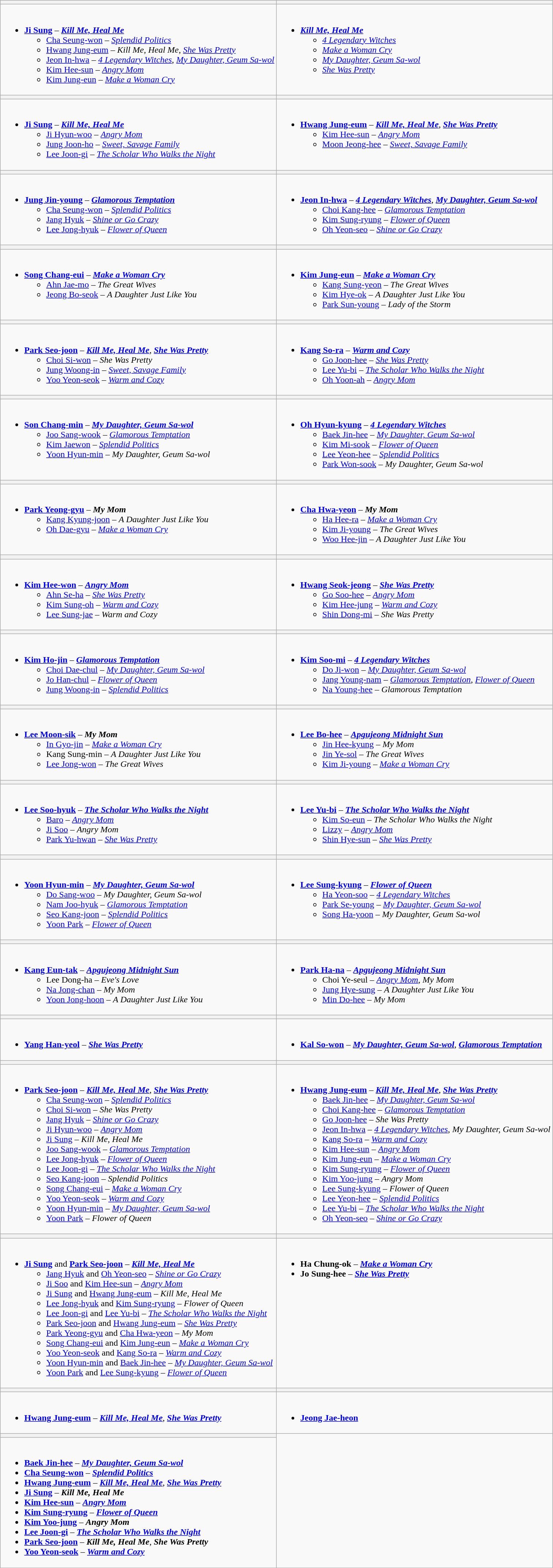<table class="wikitable">
<tr>
<th style="width="50%"></th>
<th style="width="50%"></th>
</tr>
<tr>
<td valign="top"><br><ul><li><strong><a href='#'>Ji Sung</a></strong> – <strong><em><a href='#'>Kill Me, Heal Me</a></em></strong><ul><li><a href='#'>Cha Seung-won</a> – <em><a href='#'>Splendid Politics</a></em></li><li><a href='#'>Hwang Jung-eum</a> – <em>Kill Me, Heal Me</em>, <em><a href='#'>She Was Pretty</a></em></li><li><a href='#'>Jeon In-hwa</a> – <em><a href='#'>4 Legendary Witches</a></em>, <em><a href='#'>My Daughter, Geum Sa-wol</a></em></li><li><a href='#'>Kim Hee-sun</a> – <em><a href='#'>Angry Mom</a></em></li><li><a href='#'>Kim Jung-eun</a> – <em><a href='#'>Make a Woman Cry</a></em></li></ul></li></ul></td>
<td valign="top"><br><ul><li><strong><em><a href='#'>Kill Me, Heal Me</a></em></strong><ul><li><em><a href='#'>4 Legendary Witches</a></em></li><li><em><a href='#'>Make a Woman Cry</a></em></li><li><em><a href='#'>My Daughter, Geum Sa-wol</a></em></li><li><em><a href='#'>She Was Pretty</a></em></li></ul></li></ul></td>
</tr>
<tr>
<th style="width="50%"></th>
<th style="width="50%"></th>
</tr>
<tr>
<td valign="top"><br><ul><li><strong><a href='#'>Ji Sung</a></strong> – <strong><em><a href='#'>Kill Me, Heal Me</a></em></strong><ul><li><a href='#'>Ji Hyun-woo</a> – <em><a href='#'>Angry Mom</a></em></li><li><a href='#'>Jung Joon-ho</a> – <em><a href='#'>Sweet, Savage Family</a></em></li><li><a href='#'>Lee Joon-gi</a> – <em><a href='#'>The Scholar Who Walks the Night</a></em></li></ul></li></ul></td>
<td valign="top"><br><ul><li><strong><a href='#'>Hwang Jung-eum</a></strong> – <strong><em><a href='#'>Kill Me, Heal Me</a></em></strong>, <strong><em><a href='#'>She Was Pretty</a></em></strong><ul><li><a href='#'>Kim Hee-sun</a> – <em><a href='#'>Angry Mom</a></em></li><li><a href='#'>Moon Jeong-hee</a> – <em><a href='#'>Sweet, Savage Family</a></em></li></ul></li></ul></td>
</tr>
<tr>
<th style="width="50%"></th>
<th style="width="50%"></th>
</tr>
<tr>
<td valign="top"><br><ul><li><strong><a href='#'>Jung Jin-young</a></strong> – <strong><em><a href='#'>Glamorous Temptation</a></em></strong><ul><li><a href='#'>Cha Seung-won</a> – <em><a href='#'>Splendid Politics</a></em></li><li><a href='#'>Jang Hyuk</a> – <em><a href='#'>Shine or Go Crazy</a></em></li><li><a href='#'>Lee Jong-hyuk</a> – <em><a href='#'>Flower of Queen</a></em></li></ul></li></ul></td>
<td valign="top"><br><ul><li><strong><a href='#'>Jeon In-hwa</a></strong> – <strong><em><a href='#'>4 Legendary Witches</a></em></strong>, <strong><em><a href='#'>My Daughter, Geum Sa-wol</a></em></strong><ul><li><a href='#'>Choi Kang-hee</a> – <em><a href='#'>Glamorous Temptation</a></em></li><li><a href='#'>Kim Sung-ryung</a> – <em><a href='#'>Flower of Queen</a></em></li><li><a href='#'>Oh Yeon-seo</a> – <em><a href='#'>Shine or Go Crazy</a></em></li></ul></li></ul></td>
</tr>
<tr>
<th style="width="50%"></th>
<th style="width="50%"></th>
</tr>
<tr>
<td valign="top"><br><ul><li><strong><a href='#'>Song Chang-eui</a></strong> – <strong><em><a href='#'>Make a Woman Cry</a></em></strong><ul><li><a href='#'>Ahn Jae-mo</a> – <em>The Great Wives</em></li><li><a href='#'>Jeong Bo-seok</a> – <em>A Daughter Just Like You</em></li></ul></li></ul></td>
<td valign="top"><br><ul><li><strong><a href='#'>Kim Jung-eun</a></strong> – <strong><em><a href='#'>Make a Woman Cry</a></em></strong><ul><li><a href='#'>Kang Sung-yeon</a> – <em>The Great Wives</em></li><li><a href='#'>Kim Hye-ok</a> – <em>A Daughter Just Like You</em></li><li><a href='#'>Park Sun-young</a> – <em>Lady of the Storm</em></li></ul></li></ul></td>
</tr>
<tr>
<th style="width="50%"></th>
<th style="width="50%"></th>
</tr>
<tr>
<td valign="top"><br><ul><li><strong><a href='#'>Park Seo-joon</a></strong> – <strong><em><a href='#'>Kill Me, Heal Me</a></em></strong>, <strong><em><a href='#'>She Was Pretty</a></em></strong><ul><li><a href='#'>Choi Si-won</a> – <em>She Was Pretty</em></li><li><a href='#'>Jung Woong-in</a> – <em><a href='#'>Sweet, Savage Family</a></em></li><li><a href='#'>Yoo Yeon-seok</a> – <em><a href='#'>Warm and Cozy</a></em></li></ul></li></ul></td>
<td valign="top"><br><ul><li><strong><a href='#'>Kang So-ra</a></strong> – <strong><em><a href='#'>Warm and Cozy</a></em></strong><ul><li><a href='#'>Go Joon-hee</a> – <em><a href='#'>She Was Pretty</a></em></li><li><a href='#'>Lee Yu-bi</a> – <em><a href='#'>The Scholar Who Walks the Night</a></em></li><li><a href='#'>Oh Yoon-ah</a> – <em><a href='#'>Angry Mom</a></em></li></ul></li></ul></td>
</tr>
<tr>
<th style="width="50%"></th>
<th style="width="50%"></th>
</tr>
<tr>
<td valign="top"><br><ul><li><strong><a href='#'>Son Chang-min</a></strong> – <strong><em><a href='#'>My Daughter, Geum Sa-wol</a></em></strong><ul><li><a href='#'>Joo Sang-wook</a> – <em><a href='#'>Glamorous Temptation</a></em></li><li><a href='#'>Kim Jaewon</a> – <em><a href='#'>Splendid Politics</a></em></li><li><a href='#'>Yoon Hyun-min</a> – <em>My Daughter, Geum Sa-wol</em></li></ul></li></ul></td>
<td valign="top"><br><ul><li><strong><a href='#'>Oh Hyun-kyung</a></strong> – <strong><em><a href='#'>4 Legendary Witches</a></em></strong><ul><li><a href='#'>Baek Jin-hee</a> – <em><a href='#'>My Daughter, Geum Sa-wol</a></em></li><li><a href='#'>Kim Mi-sook</a> – <em><a href='#'>Flower of Queen</a></em></li><li><a href='#'>Lee Yeon-hee</a> – <em><a href='#'>Splendid Politics</a></em></li><li><a href='#'>Park Won-sook</a> – <em>My Daughter, Geum Sa-wol</em></li></ul></li></ul></td>
</tr>
<tr>
<th style="width="50%"></th>
<th style="width="50%"></th>
</tr>
<tr>
<td valign="top"><br><ul><li><strong><a href='#'>Park Yeong-gyu</a></strong> – <strong><em>My Mom</em></strong><ul><li><a href='#'>Kang Kyung-joon</a> – <em>A Daughter Just Like You</em></li><li><a href='#'>Oh Dae-gyu</a> – <em><a href='#'>Make a Woman Cry</a></em></li></ul></li></ul></td>
<td valign="top"><br><ul><li><strong><a href='#'>Cha Hwa-yeon</a></strong> – <strong><em>My Mom</em></strong><ul><li><a href='#'>Ha Hee-ra</a> – <em><a href='#'>Make a Woman Cry</a></em></li><li><a href='#'>Kim Ji-young</a> – <em>The Great Wives</em></li><li><a href='#'>Woo Hee-jin</a> – <em>A Daughter Just Like You</em></li></ul></li></ul></td>
</tr>
<tr>
<th style="width="50%"></th>
<th style="width="50%"></th>
</tr>
<tr>
<td valign="top"><br><ul><li><strong><a href='#'>Kim Hee-won</a></strong> – <strong><em><a href='#'>Angry Mom</a></em></strong><ul><li><a href='#'>Ahn Se-ha</a> – <em><a href='#'>She Was Pretty</a></em></li><li><a href='#'>Kim Sung-oh</a> – <em><a href='#'>Warm and Cozy</a></em></li><li><a href='#'>Lee Sung-jae</a> – <em>Warm and Cozy</em></li></ul></li></ul></td>
<td valign="top"><br><ul><li><strong><a href='#'>Hwang Seok-jeong</a></strong> – <strong><em><a href='#'>She Was Pretty</a></em></strong><ul><li><a href='#'>Go Soo-hee</a> – <em><a href='#'>Angry Mom</a></em></li><li><a href='#'>Kim Hee-jung</a> – <em><a href='#'>Warm and Cozy</a></em></li><li><a href='#'>Shin Dong-mi</a> – <em>She Was Pretty</em></li></ul></li></ul></td>
</tr>
<tr>
<th style="width="50%"></th>
<th style="width="50%"></th>
</tr>
<tr>
<td valign="top"><br><ul><li><strong><a href='#'>Kim Ho-jin</a></strong> – <strong><em><a href='#'>Glamorous Temptation</a></em></strong><ul><li><a href='#'>Choi Dae-chul</a> – <em><a href='#'>My Daughter, Geum Sa-wol</a></em></li><li><a href='#'>Jo Han-chul</a> – <em><a href='#'>Flower of Queen</a></em></li><li><a href='#'>Jung Woong-in</a> – <em><a href='#'>Splendid Politics</a></em></li></ul></li></ul></td>
<td valign="top"><br><ul><li><strong><a href='#'>Kim Soo-mi</a></strong> – <strong><em><a href='#'>4 Legendary Witches</a></em></strong><ul><li><a href='#'>Do Ji-won</a> – <em><a href='#'>My Daughter, Geum Sa-wol</a></em></li><li><a href='#'>Jang Young-nam</a> – <em><a href='#'>Glamorous Temptation</a></em>, <em><a href='#'>Flower of Queen</a></em></li><li><a href='#'>Na Young-hee</a> – <em>Glamorous Temptation</em></li></ul></li></ul></td>
</tr>
<tr>
<th style="width="50%"></th>
<th style="width="50%"></th>
</tr>
<tr>
<td valign="top"><br><ul><li><strong><a href='#'>Lee Moon-sik</a></strong> – <strong><em>My Mom</em></strong><ul><li><a href='#'>In Gyo-jin</a> – <em><a href='#'>Make a Woman Cry</a></em></li><li>Kang Sung-min – <em>A Daughter Just Like You</em></li><li><a href='#'>Lee Jong-won</a> – <em>The Great Wives</em></li></ul></li></ul></td>
<td valign="top"><br><ul><li><strong><a href='#'>Lee Bo-hee</a></strong> – <strong><em><a href='#'>Apgujeong Midnight Sun</a></em></strong><ul><li><a href='#'>Jin Hee-kyung</a> – <em>My Mom</em></li><li><a href='#'>Jin Ye-sol</a> – <em>The Great Wives</em></li><li><a href='#'>Kim Ji-young</a> – <em><a href='#'>Make a Woman Cry</a></em></li></ul></li></ul></td>
</tr>
<tr>
<th style="width="50%"></th>
<th style="width="50%"></th>
</tr>
<tr>
<td valign="top"><br><ul><li><strong><a href='#'>Lee Soo-hyuk</a></strong> – <strong><em><a href='#'>The Scholar Who Walks the Night</a></em></strong><ul><li><a href='#'>Baro</a> – <em><a href='#'>Angry Mom</a></em></li><li><a href='#'>Ji Soo</a> – <em>Angry Mom</em></li><li><a href='#'>Park Yu-hwan</a> – <em><a href='#'>She Was Pretty</a></em></li></ul></li></ul></td>
<td valign="top"><br><ul><li><strong><a href='#'>Lee Yu-bi</a></strong> – <strong><em><a href='#'>The Scholar Who Walks the Night</a></em></strong><ul><li><a href='#'>Kim So-eun</a> – <em>The Scholar Who Walks the Night</em></li><li><a href='#'>Lizzy</a> – <em><a href='#'>Angry Mom</a></em></li><li><a href='#'>Shin Hye-sun</a> – <em><a href='#'>She Was Pretty</a></em></li></ul></li></ul></td>
</tr>
<tr>
<th style="width="50%"></th>
<th style="width="50%"></th>
</tr>
<tr>
<td valign="top"><br><ul><li><strong><a href='#'>Yoon Hyun-min</a></strong> – <strong><em><a href='#'>My Daughter, Geum Sa-wol</a></em></strong><ul><li><a href='#'>Do Sang-woo</a> – <em>My Daughter, Geum Sa-wol</em></li><li><a href='#'>Nam Joo-hyuk</a> – <em><a href='#'>Glamorous Temptation</a></em></li><li><a href='#'>Seo Kang-joon</a> – <em><a href='#'>Splendid Politics</a></em></li><li><a href='#'>Yoon Park</a> – <em><a href='#'>Flower of Queen</a></em></li></ul></li></ul></td>
<td valign="top"><br><ul><li><strong><a href='#'>Lee Sung-kyung</a></strong> – <strong><em><a href='#'>Flower of Queen</a></em></strong><ul><li><a href='#'>Ha Yeon-soo</a> – <em><a href='#'>4 Legendary Witches</a></em></li><li><a href='#'>Park Se-young</a> – <em><a href='#'>My Daughter, Geum Sa-wol</a></em></li><li><a href='#'>Song Ha-yoon</a> – <em>My Daughter, Geum Sa-wol</em></li></ul></li></ul></td>
</tr>
<tr>
<th style="width="50%"></th>
<th style="width="50%"></th>
</tr>
<tr>
<td valign="top"><br><ul><li><strong><a href='#'>Kang Eun-tak</a></strong> – <strong><em><a href='#'>Apgujeong Midnight Sun</a></em></strong><ul><li>Lee Dong-ha – <em>Eve's Love</em></li><li><a href='#'>Na Jong-chan</a> – <em>My Mom</em></li><li><a href='#'>Yoon Jong-hoon</a> – <em>A Daughter Just Like You</em></li></ul></li></ul></td>
<td valign="top"><br><ul><li><strong><a href='#'>Park Ha-na</a></strong> – <strong><em><a href='#'>Apgujeong Midnight Sun</a></em></strong><ul><li>Choi Ye-seul – <em><a href='#'>Angry Mom</a></em>, <em>My Mom</em></li><li><a href='#'>Jung Hye-sung</a> – <em>A Daughter Just Like You</em></li><li><a href='#'>Min Do-hee</a> – <em>My Mom</em></li></ul></li></ul></td>
</tr>
<tr>
<th style="width="50%"></th>
<th style="width="50%"></th>
</tr>
<tr>
<td valign="top"><br><ul><li><strong><a href='#'>Yang Han-yeol</a></strong> – <strong><em><a href='#'>She Was Pretty</a></em></strong></li></ul></td>
<td valign="top"><br><ul><li><strong><a href='#'>Kal So-won</a></strong> – <strong><em><a href='#'>My Daughter, Geum Sa-wol</a></em></strong>, <strong><em><a href='#'>Glamorous Temptation</a></em></strong></li></ul></td>
</tr>
<tr>
<th style="width="50%"></th>
<th style="width="50%"></th>
</tr>
<tr>
<td valign="top"><br><ul><li><strong><a href='#'>Park Seo-joon</a></strong> – <strong><em><a href='#'>Kill Me, Heal Me</a></em></strong>, <strong><em><a href='#'>She Was Pretty</a></em></strong><ul><li><a href='#'>Cha Seung-won</a> – <em><a href='#'>Splendid Politics</a></em></li><li><a href='#'>Choi Si-won</a> – <em>She Was Pretty</em></li><li><a href='#'>Jang Hyuk</a> – <em><a href='#'>Shine or Go Crazy</a></em></li><li><a href='#'>Ji Hyun-woo</a> – <em><a href='#'>Angry Mom</a></em></li><li><a href='#'>Ji Sung</a> – <em>Kill Me, Heal Me</em></li><li><a href='#'>Joo Sang-wook</a> – <em><a href='#'>Glamorous Temptation</a></em></li><li><a href='#'>Lee Jong-hyuk</a> – <em><a href='#'>Flower of Queen</a></em></li><li><a href='#'>Lee Joon-gi</a> – <em><a href='#'>The Scholar Who Walks the Night</a></em></li><li><a href='#'>Seo Kang-joon</a> – <em>Splendid Politics</em></li><li><a href='#'>Song Chang-eui</a> – <em><a href='#'>Make a Woman Cry</a></em></li><li><a href='#'>Yoo Yeon-seok</a> – <em><a href='#'>Warm and Cozy</a></em></li><li><a href='#'>Yoon Hyun-min</a> – <em><a href='#'>My Daughter, Geum Sa-wol</a></em></li><li><a href='#'>Yoon Park</a> – <em>Flower of Queen</em></li></ul></li></ul></td>
<td valign="top"><br><ul><li><strong><a href='#'>Hwang Jung-eum</a></strong> – <strong><em><a href='#'>Kill Me, Heal Me</a></em></strong>, <strong><em><a href='#'>She Was Pretty</a></em></strong><ul><li><a href='#'>Baek Jin-hee</a> – <em><a href='#'>My Daughter, Geum Sa-wol</a></em></li><li><a href='#'>Choi Kang-hee</a> – <em><a href='#'>Glamorous Temptation</a></em></li><li><a href='#'>Go Joon-hee</a> – <em>She Was Pretty</em></li><li><a href='#'>Jeon In-hwa</a> – <em><a href='#'>4 Legendary Witches</a></em>, <em>My Daughter, Geum Sa-wol</em></li><li><a href='#'>Kang So-ra</a> – <em><a href='#'>Warm and Cozy</a></em></li><li><a href='#'>Kim Hee-sun</a> – <em><a href='#'>Angry Mom</a></em></li><li><a href='#'>Kim Jung-eun</a> – <em><a href='#'>Make a Woman Cry</a></em></li><li><a href='#'>Kim Sung-ryung</a> – <em><a href='#'>Flower of Queen</a></em></li><li><a href='#'>Kim Yoo-jung</a> – <em>Angry Mom</em></li><li><a href='#'>Lee Sung-kyung</a> – <em>Flower of Queen</em></li><li><a href='#'>Lee Yeon-hee</a> – <em><a href='#'>Splendid Politics</a></em></li><li><a href='#'>Lee Yu-bi</a> – <em><a href='#'>The Scholar Who Walks the Night</a></em></li><li><a href='#'>Oh Yeon-seo</a> – <em><a href='#'>Shine or Go Crazy</a></em></li></ul></li></ul></td>
</tr>
<tr>
<th style="width="50%"></th>
<th style="width="50%"></th>
</tr>
<tr>
<td valign="top"><br><ul><li><strong><a href='#'>Ji Sung</a></strong> and <strong><a href='#'>Park Seo-joon</a></strong> – <strong><em><a href='#'>Kill Me, Heal Me</a></em></strong><ul><li><a href='#'>Jang Hyuk</a> and <a href='#'>Oh Yeon-seo</a> – <em><a href='#'>Shine or Go Crazy</a></em></li><li><a href='#'>Ji Soo</a> and <a href='#'>Kim Hee-sun</a> – <em><a href='#'>Angry Mom</a></em></li><li><a href='#'>Ji Sung</a> and <a href='#'>Hwang Jung-eum</a> – <em>Kill Me, Heal Me</em></li><li><a href='#'>Lee Jong-hyuk</a> and <a href='#'>Kim Sung-ryung</a> – <em>Flower of Queen</em></li><li><a href='#'>Lee Joon-gi</a> and <a href='#'>Lee Yu-bi</a> – <em><a href='#'>The Scholar Who Walks the Night</a></em></li><li><a href='#'>Park Seo-joon</a> and <a href='#'>Hwang Jung-eum</a>  – <em><a href='#'>She Was Pretty</a></em></li><li><a href='#'>Park Yeong-gyu</a> and <a href='#'>Cha Hwa-yeon</a> – <em>My Mom</em></li><li><a href='#'>Song Chang-eui</a> and <a href='#'>Kim Jung-eun</a> – <em><a href='#'>Make a Woman Cry</a></em></li><li><a href='#'>Yoo Yeon-seok</a> and <a href='#'>Kang So-ra</a> – <em><a href='#'>Warm and Cozy</a></em></li><li><a href='#'>Yoon Hyun-min</a> and <a href='#'>Baek Jin-hee</a> – <em><a href='#'>My Daughter, Geum Sa-wol</a></em></li><li><a href='#'>Yoon Park</a> and <a href='#'>Lee Sung-kyung</a> – <em><a href='#'>Flower of Queen</a></em></li></ul></li></ul></td>
<td valign="top"><br><ul><li><strong>Ha Chung-ok</strong> – <strong><em><a href='#'>Make a Woman Cry</a></em></strong></li><li><strong>Jo Sung-hee</strong> – <strong><em><a href='#'>She Was Pretty</a></em></strong></li></ul></td>
</tr>
<tr>
<th style="width="50%"></th>
<th style="width="50%"></th>
</tr>
<tr>
<td valign="top"><br><ul><li><strong><a href='#'>Hwang Jung-eum</a></strong> – <strong><em><a href='#'>Kill Me, Heal Me</a></em></strong>, <strong><em><a href='#'>She Was Pretty</a></em></strong></li></ul></td>
<td valign="top"><br><ul><li><strong><a href='#'>Jeong Jae-heon</a></strong></li></ul></td>
</tr>
<tr>
<th style="width="50%"></th>
</tr>
<tr>
<td valign="top"><br><ul><li><strong><a href='#'>Baek Jin-hee</a></strong> – <strong><em><a href='#'>My Daughter, Geum Sa-wol</a></em></strong></li><li><strong><a href='#'>Cha Seung-won</a></strong> – <strong><em><a href='#'>Splendid Politics</a></em></strong></li><li><strong><a href='#'>Hwang Jung-eum</a></strong> – <strong><em><a href='#'>Kill Me, Heal Me</a></em></strong>, <strong><em><a href='#'>She Was Pretty</a></em></strong></li><li><strong><a href='#'>Ji Sung</a></strong> – <strong><em>Kill Me, Heal Me</em></strong></li><li><strong><a href='#'>Kim Hee-sun</a></strong> – <strong><em><a href='#'>Angry Mom</a></em></strong></li><li><strong><a href='#'>Kim Sung-ryung</a></strong> – <strong><em><a href='#'>Flower of Queen</a></em></strong></li><li><strong><a href='#'>Kim Yoo-jung</a></strong> – <strong><em>Angry Mom</em></strong></li><li><strong><a href='#'>Lee Joon-gi</a></strong> – <strong><em><a href='#'>The Scholar Who Walks the Night</a></em></strong></li><li><strong><a href='#'>Park Seo-joon</a></strong> – <strong><em>Kill Me, Heal Me</em></strong>, <strong><em>She Was Pretty</em></strong></li><li><strong><a href='#'>Yoo Yeon-seok</a></strong> – <strong><em><a href='#'>Warm and Cozy</a></em></strong></li></ul></td>
</tr>
</table>
